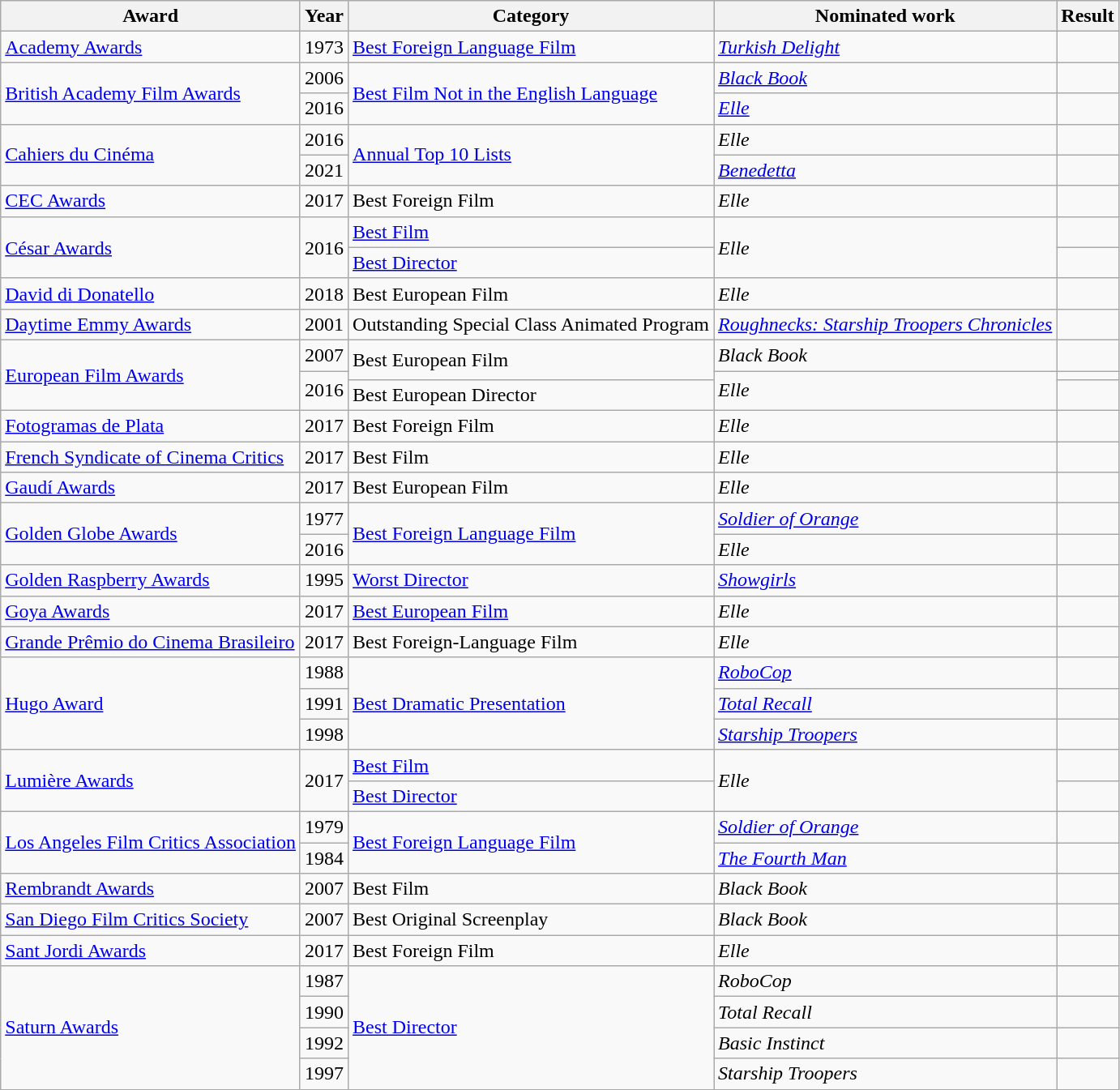<table class="wikitable">
<tr>
<th>Award</th>
<th>Year</th>
<th>Category</th>
<th>Nominated work</th>
<th>Result</th>
</tr>
<tr>
<td><a href='#'>Academy Awards</a></td>
<td>1973</td>
<td><a href='#'>Best Foreign Language Film</a></td>
<td><em><a href='#'>Turkish Delight</a></em></td>
<td></td>
</tr>
<tr>
<td rowspan="2"><a href='#'>British Academy Film Awards</a></td>
<td>2006</td>
<td rowspan="2"><a href='#'>Best Film Not in the English Language</a></td>
<td><em><a href='#'>Black Book</a></em></td>
<td></td>
</tr>
<tr>
<td>2016</td>
<td><em><a href='#'>Elle</a></em></td>
<td></td>
</tr>
<tr>
<td rowspan="2"><a href='#'>Cahiers du Cinéma</a></td>
<td>2016</td>
<td rowspan="2"><a href='#'>Annual Top 10 Lists</a></td>
<td><em>Elle</em></td>
<td></td>
</tr>
<tr>
<td>2021</td>
<td><em><a href='#'>Benedetta</a></em></td>
<td></td>
</tr>
<tr>
<td><a href='#'>CEC Awards</a></td>
<td>2017</td>
<td>Best Foreign Film</td>
<td><em>Elle</em></td>
<td></td>
</tr>
<tr>
<td rowspan="2"><a href='#'>César Awards</a></td>
<td rowspan="2">2016</td>
<td><a href='#'>Best Film</a></td>
<td rowspan="2"><em>Elle</em></td>
<td></td>
</tr>
<tr>
<td><a href='#'>Best Director</a></td>
<td></td>
</tr>
<tr>
<td><a href='#'>David di Donatello</a></td>
<td>2018</td>
<td>Best European Film</td>
<td><em>Elle</em></td>
<td></td>
</tr>
<tr>
<td><a href='#'>Daytime Emmy Awards</a></td>
<td>2001</td>
<td>Outstanding Special Class Animated Program</td>
<td><a href='#'><em>Roughnecks: Starship Troopers Chronicles</em></a></td>
<td></td>
</tr>
<tr>
<td rowspan="3"><a href='#'>European Film Awards</a></td>
<td>2007</td>
<td rowspan="2">Best European Film</td>
<td><em>Black Book</em></td>
<td></td>
</tr>
<tr>
<td rowspan="2">2016</td>
<td rowspan="2"><em>Elle</em></td>
<td></td>
</tr>
<tr>
<td>Best European Director</td>
<td></td>
</tr>
<tr>
<td><a href='#'>Fotogramas de Plata</a></td>
<td>2017</td>
<td>Best Foreign Film</td>
<td><em>Elle</em></td>
<td></td>
</tr>
<tr>
<td><a href='#'>French Syndicate of Cinema Critics</a></td>
<td>2017</td>
<td>Best Film</td>
<td><em>Elle</em></td>
<td></td>
</tr>
<tr>
<td><a href='#'>Gaudí Awards</a></td>
<td>2017</td>
<td>Best European Film</td>
<td><em>Elle</em></td>
<td></td>
</tr>
<tr>
<td rowspan="2"><a href='#'>Golden Globe Awards</a></td>
<td>1977</td>
<td rowspan="2"><a href='#'>Best Foreign Language Film</a></td>
<td><em><a href='#'>Soldier of Orange</a></em></td>
<td></td>
</tr>
<tr>
<td>2016</td>
<td><em>Elle</em></td>
<td></td>
</tr>
<tr>
<td><a href='#'>Golden Raspberry Awards</a></td>
<td>1995</td>
<td><a href='#'>Worst Director</a></td>
<td><em><a href='#'>Showgirls</a></em></td>
<td></td>
</tr>
<tr>
<td><a href='#'>Goya Awards</a></td>
<td>2017</td>
<td><a href='#'>Best European Film</a></td>
<td><em>Elle</em></td>
<td></td>
</tr>
<tr>
<td><a href='#'>Grande Prêmio do Cinema Brasileiro</a></td>
<td>2017</td>
<td>Best Foreign-Language Film</td>
<td><em>Elle</em></td>
<td></td>
</tr>
<tr>
<td rowspan="3"><a href='#'>Hugo Award</a></td>
<td>1988</td>
<td rowspan="3"><a href='#'>Best Dramatic Presentation</a></td>
<td><em><a href='#'>RoboCop</a></em></td>
<td></td>
</tr>
<tr>
<td>1991</td>
<td><em><a href='#'>Total Recall</a></em></td>
<td></td>
</tr>
<tr>
<td>1998</td>
<td><em><a href='#'>Starship Troopers</a></em></td>
<td></td>
</tr>
<tr>
<td rowspan="2"><a href='#'>Lumière Awards</a></td>
<td rowspan="2">2017</td>
<td><a href='#'>Best Film</a></td>
<td rowspan="2"><em>Elle</em></td>
<td></td>
</tr>
<tr>
<td><a href='#'>Best Director</a></td>
<td></td>
</tr>
<tr>
<td rowspan="2"><a href='#'>Los Angeles Film Critics Association</a></td>
<td>1979</td>
<td rowspan="2"><a href='#'>Best Foreign Language Film</a></td>
<td><a href='#'><em>Soldier of Orange</em></a></td>
<td></td>
</tr>
<tr>
<td>1984</td>
<td><a href='#'><em>The Fourth Man</em></a></td>
<td></td>
</tr>
<tr>
<td><a href='#'>Rembrandt Awards</a></td>
<td>2007</td>
<td>Best Film</td>
<td><em>Black Book</em></td>
<td></td>
</tr>
<tr>
<td><a href='#'>San Diego Film Critics Society</a></td>
<td>2007</td>
<td>Best Original Screenplay</td>
<td><em>Black Book</em></td>
<td></td>
</tr>
<tr>
<td><a href='#'>Sant Jordi Awards</a></td>
<td>2017</td>
<td>Best Foreign Film</td>
<td><em>Elle</em></td>
<td></td>
</tr>
<tr>
<td rowspan="4"><a href='#'>Saturn Awards</a></td>
<td>1987</td>
<td rowspan="4"><a href='#'>Best Director</a></td>
<td><em>RoboCop</em></td>
<td></td>
</tr>
<tr>
<td>1990</td>
<td><em>Total Recall</em></td>
<td></td>
</tr>
<tr>
<td>1992</td>
<td><em>Basic Instinct</em></td>
<td></td>
</tr>
<tr>
<td>1997</td>
<td><em>Starship Troopers</em></td>
<td></td>
</tr>
</table>
